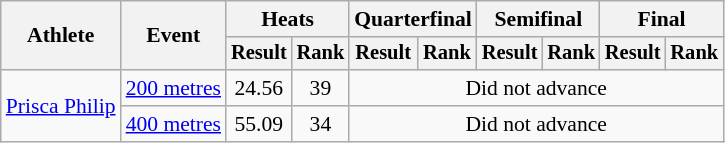<table class="wikitable" style="font-size:90%">
<tr>
<th rowspan="2">Athlete</th>
<th rowspan="2">Event</th>
<th colspan="2">Heats</th>
<th colspan="2">Quarterfinal</th>
<th colspan="2">Semifinal</th>
<th colspan="2">Final</th>
</tr>
<tr style="font-size:95%">
<th>Result</th>
<th>Rank</th>
<th>Result</th>
<th>Rank</th>
<th>Result</th>
<th>Rank</th>
<th>Result</th>
<th>Rank</th>
</tr>
<tr align=center>
<td align=left rowspan=2><a href='#'>Prisca Philip</a></td>
<td align=left><a href='#'>200 metres</a></td>
<td>24.56</td>
<td>39</td>
<td colspan=6>Did not advance</td>
</tr>
<tr align=center>
<td align=left><a href='#'>400 metres</a></td>
<td>55.09</td>
<td>34</td>
<td colspan=6>Did not advance</td>
</tr>
</table>
